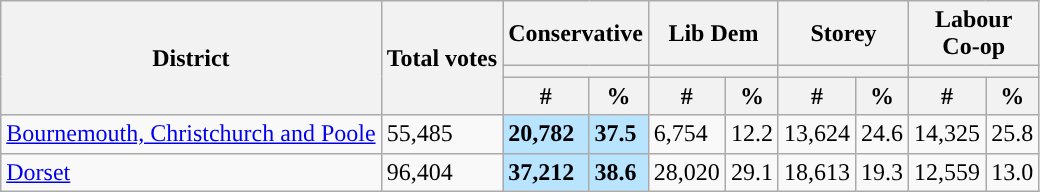<table class="wikitable sortable">
<tr>
<th rowspan=3>District</th>
<th rowspan=3>Total votes</th>
<th colspan="2">Conservative</th>
<th colspan="2">Lib Dem</th>
<th colspan="2">Storey</th>
<th colspan="2">Labour<br>Co-op</th>
</tr>
<tr>
<th colspan="2" style="background:"></th>
<th colspan="2" style="background:"></th>
<th colspan="2" style="background:"></th>
<th colspan="2" style="background:"></th>
</tr>
<tr>
<th>#</th>
<th>%</th>
<th>#</th>
<th>%</th>
<th>#</th>
<th>%</th>
<th>#</th>
<th>%</th>
</tr>
<tr>
<td><a href='#'>Bournemouth, Christchurch and Poole</a></td>
<td>55,485</td>
<td style="background:#B9E4FF;"><strong>20,782</strong></td>
<td style="background:#B9E4FF;"><strong>37.5</strong></td>
<td>6,754</td>
<td>12.2</td>
<td>13,624</td>
<td>24.6</td>
<td>14,325</td>
<td>25.8</td>
</tr>
<tr>
<td><a href='#'>Dorset</a></td>
<td>96,404</td>
<td style="background:#B9E4FF;"><strong>37,212</strong></td>
<td style="background:#B9E4FF;"><strong>38.6</strong></td>
<td>28,020</td>
<td>29.1</td>
<td>18,613</td>
<td>19.3</td>
<td>12,559</td>
<td>13.0</td>
</tr>
</table>
